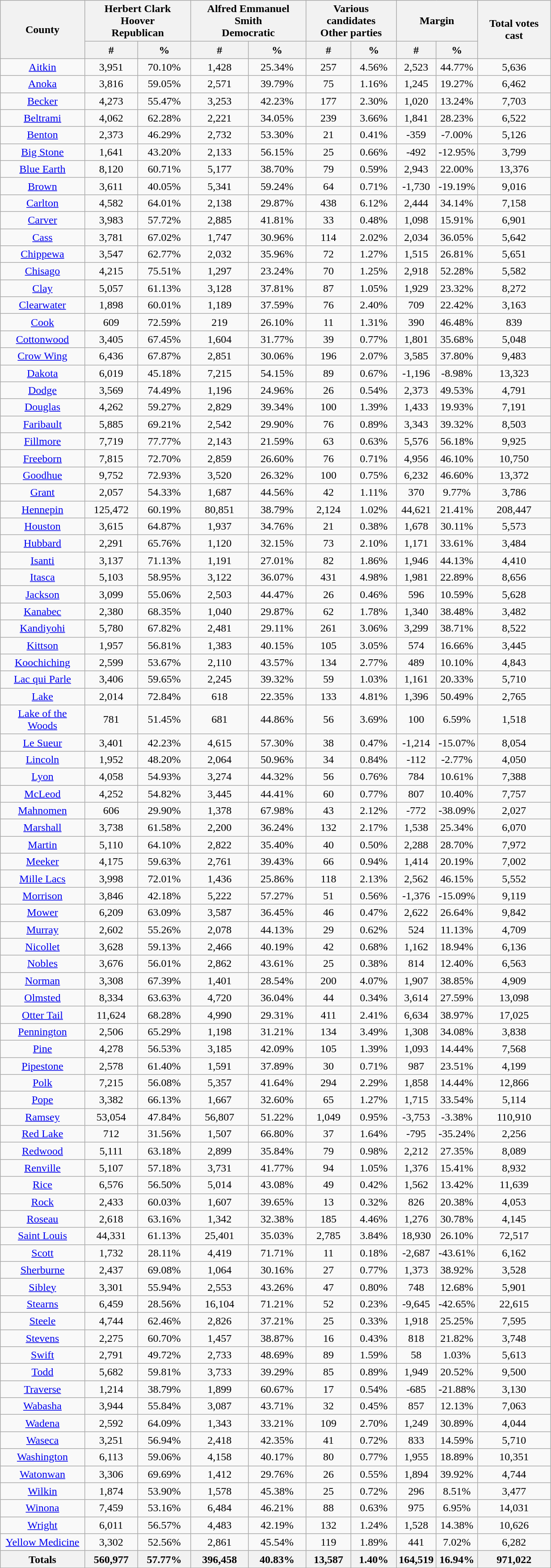<table width="65%"  class="wikitable sortable" style="text-align:center">
<tr>
<th style="text-align:center;" rowspan="2">County</th>
<th style="text-align:center;" colspan="2">Herbert Clark Hoover<br>Republican</th>
<th style="text-align:center;" colspan="2">Alfred Emmanuel Smith<br>Democratic</th>
<th style="text-align:center;" colspan="2">Various candidates<br>Other parties</th>
<th style="text-align:center;" colspan="2">Margin</th>
<th style="text-align:center;" rowspan="2">Total votes cast</th>
</tr>
<tr>
<th data-sort-type="number">#</th>
<th data-sort-type="number">%</th>
<th data-sort-type="number">#</th>
<th data-sort-type="number">%</th>
<th data-sort-type="number">#</th>
<th data-sort-type="number">%</th>
<th data-sort-type="number">#</th>
<th data-sort-type="number">%</th>
</tr>
<tr style="text-align:center;">
<td><a href='#'>Aitkin</a></td>
<td>3,951</td>
<td>70.10%</td>
<td>1,428</td>
<td>25.34%</td>
<td>257</td>
<td>4.56%</td>
<td>2,523</td>
<td>44.77%</td>
<td>5,636</td>
</tr>
<tr style="text-align:center;">
<td><a href='#'>Anoka</a></td>
<td>3,816</td>
<td>59.05%</td>
<td>2,571</td>
<td>39.79%</td>
<td>75</td>
<td>1.16%</td>
<td>1,245</td>
<td>19.27%</td>
<td>6,462</td>
</tr>
<tr style="text-align:center;">
<td><a href='#'>Becker</a></td>
<td>4,273</td>
<td>55.47%</td>
<td>3,253</td>
<td>42.23%</td>
<td>177</td>
<td>2.30%</td>
<td>1,020</td>
<td>13.24%</td>
<td>7,703</td>
</tr>
<tr style="text-align:center;">
<td><a href='#'>Beltrami</a></td>
<td>4,062</td>
<td>62.28%</td>
<td>2,221</td>
<td>34.05%</td>
<td>239</td>
<td>3.66%</td>
<td>1,841</td>
<td>28.23%</td>
<td>6,522</td>
</tr>
<tr style="text-align:center;">
<td><a href='#'>Benton</a></td>
<td>2,373</td>
<td>46.29%</td>
<td>2,732</td>
<td>53.30%</td>
<td>21</td>
<td>0.41%</td>
<td>-359</td>
<td>-7.00%</td>
<td>5,126</td>
</tr>
<tr style="text-align:center;">
<td><a href='#'>Big Stone</a></td>
<td>1,641</td>
<td>43.20%</td>
<td>2,133</td>
<td>56.15%</td>
<td>25</td>
<td>0.66%</td>
<td>-492</td>
<td>-12.95%</td>
<td>3,799</td>
</tr>
<tr style="text-align:center;">
<td><a href='#'>Blue Earth</a></td>
<td>8,120</td>
<td>60.71%</td>
<td>5,177</td>
<td>38.70%</td>
<td>79</td>
<td>0.59%</td>
<td>2,943</td>
<td>22.00%</td>
<td>13,376</td>
</tr>
<tr style="text-align:center;">
<td><a href='#'>Brown</a></td>
<td>3,611</td>
<td>40.05%</td>
<td>5,341</td>
<td>59.24%</td>
<td>64</td>
<td>0.71%</td>
<td>-1,730</td>
<td>-19.19%</td>
<td>9,016</td>
</tr>
<tr style="text-align:center;">
<td><a href='#'>Carlton</a></td>
<td>4,582</td>
<td>64.01%</td>
<td>2,138</td>
<td>29.87%</td>
<td>438</td>
<td>6.12%</td>
<td>2,444</td>
<td>34.14%</td>
<td>7,158</td>
</tr>
<tr style="text-align:center;">
<td><a href='#'>Carver</a></td>
<td>3,983</td>
<td>57.72%</td>
<td>2,885</td>
<td>41.81%</td>
<td>33</td>
<td>0.48%</td>
<td>1,098</td>
<td>15.91%</td>
<td>6,901</td>
</tr>
<tr style="text-align:center;">
<td><a href='#'>Cass</a></td>
<td>3,781</td>
<td>67.02%</td>
<td>1,747</td>
<td>30.96%</td>
<td>114</td>
<td>2.02%</td>
<td>2,034</td>
<td>36.05%</td>
<td>5,642</td>
</tr>
<tr style="text-align:center;">
<td><a href='#'>Chippewa</a></td>
<td>3,547</td>
<td>62.77%</td>
<td>2,032</td>
<td>35.96%</td>
<td>72</td>
<td>1.27%</td>
<td>1,515</td>
<td>26.81%</td>
<td>5,651</td>
</tr>
<tr style="text-align:center;">
<td><a href='#'>Chisago</a></td>
<td>4,215</td>
<td>75.51%</td>
<td>1,297</td>
<td>23.24%</td>
<td>70</td>
<td>1.25%</td>
<td>2,918</td>
<td>52.28%</td>
<td>5,582</td>
</tr>
<tr style="text-align:center;">
<td><a href='#'>Clay</a></td>
<td>5,057</td>
<td>61.13%</td>
<td>3,128</td>
<td>37.81%</td>
<td>87</td>
<td>1.05%</td>
<td>1,929</td>
<td>23.32%</td>
<td>8,272</td>
</tr>
<tr style="text-align:center;">
<td><a href='#'>Clearwater</a></td>
<td>1,898</td>
<td>60.01%</td>
<td>1,189</td>
<td>37.59%</td>
<td>76</td>
<td>2.40%</td>
<td>709</td>
<td>22.42%</td>
<td>3,163</td>
</tr>
<tr style="text-align:center;">
<td><a href='#'>Cook</a></td>
<td>609</td>
<td>72.59%</td>
<td>219</td>
<td>26.10%</td>
<td>11</td>
<td>1.31%</td>
<td>390</td>
<td>46.48%</td>
<td>839</td>
</tr>
<tr style="text-align:center;">
<td><a href='#'>Cottonwood</a></td>
<td>3,405</td>
<td>67.45%</td>
<td>1,604</td>
<td>31.77%</td>
<td>39</td>
<td>0.77%</td>
<td>1,801</td>
<td>35.68%</td>
<td>5,048</td>
</tr>
<tr style="text-align:center;">
<td><a href='#'>Crow Wing</a></td>
<td>6,436</td>
<td>67.87%</td>
<td>2,851</td>
<td>30.06%</td>
<td>196</td>
<td>2.07%</td>
<td>3,585</td>
<td>37.80%</td>
<td>9,483</td>
</tr>
<tr style="text-align:center;">
<td><a href='#'>Dakota</a></td>
<td>6,019</td>
<td>45.18%</td>
<td>7,215</td>
<td>54.15%</td>
<td>89</td>
<td>0.67%</td>
<td>-1,196</td>
<td>-8.98%</td>
<td>13,323</td>
</tr>
<tr style="text-align:center;">
<td><a href='#'>Dodge</a></td>
<td>3,569</td>
<td>74.49%</td>
<td>1,196</td>
<td>24.96%</td>
<td>26</td>
<td>0.54%</td>
<td>2,373</td>
<td>49.53%</td>
<td>4,791</td>
</tr>
<tr style="text-align:center;">
<td><a href='#'>Douglas</a></td>
<td>4,262</td>
<td>59.27%</td>
<td>2,829</td>
<td>39.34%</td>
<td>100</td>
<td>1.39%</td>
<td>1,433</td>
<td>19.93%</td>
<td>7,191</td>
</tr>
<tr style="text-align:center;">
<td><a href='#'>Faribault</a></td>
<td>5,885</td>
<td>69.21%</td>
<td>2,542</td>
<td>29.90%</td>
<td>76</td>
<td>0.89%</td>
<td>3,343</td>
<td>39.32%</td>
<td>8,503</td>
</tr>
<tr style="text-align:center;">
<td><a href='#'>Fillmore</a></td>
<td>7,719</td>
<td>77.77%</td>
<td>2,143</td>
<td>21.59%</td>
<td>63</td>
<td>0.63%</td>
<td>5,576</td>
<td>56.18%</td>
<td>9,925</td>
</tr>
<tr style="text-align:center;">
<td><a href='#'>Freeborn</a></td>
<td>7,815</td>
<td>72.70%</td>
<td>2,859</td>
<td>26.60%</td>
<td>76</td>
<td>0.71%</td>
<td>4,956</td>
<td>46.10%</td>
<td>10,750</td>
</tr>
<tr style="text-align:center;">
<td><a href='#'>Goodhue</a></td>
<td>9,752</td>
<td>72.93%</td>
<td>3,520</td>
<td>26.32%</td>
<td>100</td>
<td>0.75%</td>
<td>6,232</td>
<td>46.60%</td>
<td>13,372</td>
</tr>
<tr style="text-align:center;">
<td><a href='#'>Grant</a></td>
<td>2,057</td>
<td>54.33%</td>
<td>1,687</td>
<td>44.56%</td>
<td>42</td>
<td>1.11%</td>
<td>370</td>
<td>9.77%</td>
<td>3,786</td>
</tr>
<tr style="text-align:center;">
<td><a href='#'>Hennepin</a></td>
<td>125,472</td>
<td>60.19%</td>
<td>80,851</td>
<td>38.79%</td>
<td>2,124</td>
<td>1.02%</td>
<td>44,621</td>
<td>21.41%</td>
<td>208,447</td>
</tr>
<tr style="text-align:center;">
<td><a href='#'>Houston</a></td>
<td>3,615</td>
<td>64.87%</td>
<td>1,937</td>
<td>34.76%</td>
<td>21</td>
<td>0.38%</td>
<td>1,678</td>
<td>30.11%</td>
<td>5,573</td>
</tr>
<tr style="text-align:center;">
<td><a href='#'>Hubbard</a></td>
<td>2,291</td>
<td>65.76%</td>
<td>1,120</td>
<td>32.15%</td>
<td>73</td>
<td>2.10%</td>
<td>1,171</td>
<td>33.61%</td>
<td>3,484</td>
</tr>
<tr style="text-align:center;">
<td><a href='#'>Isanti</a></td>
<td>3,137</td>
<td>71.13%</td>
<td>1,191</td>
<td>27.01%</td>
<td>82</td>
<td>1.86%</td>
<td>1,946</td>
<td>44.13%</td>
<td>4,410</td>
</tr>
<tr style="text-align:center;">
<td><a href='#'>Itasca</a></td>
<td>5,103</td>
<td>58.95%</td>
<td>3,122</td>
<td>36.07%</td>
<td>431</td>
<td>4.98%</td>
<td>1,981</td>
<td>22.89%</td>
<td>8,656</td>
</tr>
<tr style="text-align:center;">
<td><a href='#'>Jackson</a></td>
<td>3,099</td>
<td>55.06%</td>
<td>2,503</td>
<td>44.47%</td>
<td>26</td>
<td>0.46%</td>
<td>596</td>
<td>10.59%</td>
<td>5,628</td>
</tr>
<tr style="text-align:center;">
<td><a href='#'>Kanabec</a></td>
<td>2,380</td>
<td>68.35%</td>
<td>1,040</td>
<td>29.87%</td>
<td>62</td>
<td>1.78%</td>
<td>1,340</td>
<td>38.48%</td>
<td>3,482</td>
</tr>
<tr style="text-align:center;">
<td><a href='#'>Kandiyohi</a></td>
<td>5,780</td>
<td>67.82%</td>
<td>2,481</td>
<td>29.11%</td>
<td>261</td>
<td>3.06%</td>
<td>3,299</td>
<td>38.71%</td>
<td>8,522</td>
</tr>
<tr style="text-align:center;">
<td><a href='#'>Kittson</a></td>
<td>1,957</td>
<td>56.81%</td>
<td>1,383</td>
<td>40.15%</td>
<td>105</td>
<td>3.05%</td>
<td>574</td>
<td>16.66%</td>
<td>3,445</td>
</tr>
<tr style="text-align:center;">
<td><a href='#'>Koochiching</a></td>
<td>2,599</td>
<td>53.67%</td>
<td>2,110</td>
<td>43.57%</td>
<td>134</td>
<td>2.77%</td>
<td>489</td>
<td>10.10%</td>
<td>4,843</td>
</tr>
<tr style="text-align:center;">
<td><a href='#'>Lac qui Parle</a></td>
<td>3,406</td>
<td>59.65%</td>
<td>2,245</td>
<td>39.32%</td>
<td>59</td>
<td>1.03%</td>
<td>1,161</td>
<td>20.33%</td>
<td>5,710</td>
</tr>
<tr style="text-align:center;">
<td><a href='#'>Lake</a></td>
<td>2,014</td>
<td>72.84%</td>
<td>618</td>
<td>22.35%</td>
<td>133</td>
<td>4.81%</td>
<td>1,396</td>
<td>50.49%</td>
<td>2,765</td>
</tr>
<tr style="text-align:center;">
<td><a href='#'>Lake of the Woods</a></td>
<td>781</td>
<td>51.45%</td>
<td>681</td>
<td>44.86%</td>
<td>56</td>
<td>3.69%</td>
<td>100</td>
<td>6.59%</td>
<td>1,518</td>
</tr>
<tr style="text-align:center;">
<td><a href='#'>Le Sueur</a></td>
<td>3,401</td>
<td>42.23%</td>
<td>4,615</td>
<td>57.30%</td>
<td>38</td>
<td>0.47%</td>
<td>-1,214</td>
<td>-15.07%</td>
<td>8,054</td>
</tr>
<tr style="text-align:center;">
<td><a href='#'>Lincoln</a></td>
<td>1,952</td>
<td>48.20%</td>
<td>2,064</td>
<td>50.96%</td>
<td>34</td>
<td>0.84%</td>
<td>-112</td>
<td>-2.77%</td>
<td>4,050</td>
</tr>
<tr style="text-align:center;">
<td><a href='#'>Lyon</a></td>
<td>4,058</td>
<td>54.93%</td>
<td>3,274</td>
<td>44.32%</td>
<td>56</td>
<td>0.76%</td>
<td>784</td>
<td>10.61%</td>
<td>7,388</td>
</tr>
<tr style="text-align:center;">
<td><a href='#'>McLeod</a></td>
<td>4,252</td>
<td>54.82%</td>
<td>3,445</td>
<td>44.41%</td>
<td>60</td>
<td>0.77%</td>
<td>807</td>
<td>10.40%</td>
<td>7,757</td>
</tr>
<tr style="text-align:center;">
<td><a href='#'>Mahnomen</a></td>
<td>606</td>
<td>29.90%</td>
<td>1,378</td>
<td>67.98%</td>
<td>43</td>
<td>2.12%</td>
<td>-772</td>
<td>-38.09%</td>
<td>2,027</td>
</tr>
<tr style="text-align:center;">
<td><a href='#'>Marshall</a></td>
<td>3,738</td>
<td>61.58%</td>
<td>2,200</td>
<td>36.24%</td>
<td>132</td>
<td>2.17%</td>
<td>1,538</td>
<td>25.34%</td>
<td>6,070</td>
</tr>
<tr style="text-align:center;">
<td><a href='#'>Martin</a></td>
<td>5,110</td>
<td>64.10%</td>
<td>2,822</td>
<td>35.40%</td>
<td>40</td>
<td>0.50%</td>
<td>2,288</td>
<td>28.70%</td>
<td>7,972</td>
</tr>
<tr style="text-align:center;">
<td><a href='#'>Meeker</a></td>
<td>4,175</td>
<td>59.63%</td>
<td>2,761</td>
<td>39.43%</td>
<td>66</td>
<td>0.94%</td>
<td>1,414</td>
<td>20.19%</td>
<td>7,002</td>
</tr>
<tr style="text-align:center;">
<td><a href='#'>Mille Lacs</a></td>
<td>3,998</td>
<td>72.01%</td>
<td>1,436</td>
<td>25.86%</td>
<td>118</td>
<td>2.13%</td>
<td>2,562</td>
<td>46.15%</td>
<td>5,552</td>
</tr>
<tr style="text-align:center;">
<td><a href='#'>Morrison</a></td>
<td>3,846</td>
<td>42.18%</td>
<td>5,222</td>
<td>57.27%</td>
<td>51</td>
<td>0.56%</td>
<td>-1,376</td>
<td>-15.09%</td>
<td>9,119</td>
</tr>
<tr style="text-align:center;">
<td><a href='#'>Mower</a></td>
<td>6,209</td>
<td>63.09%</td>
<td>3,587</td>
<td>36.45%</td>
<td>46</td>
<td>0.47%</td>
<td>2,622</td>
<td>26.64%</td>
<td>9,842</td>
</tr>
<tr style="text-align:center;">
<td><a href='#'>Murray</a></td>
<td>2,602</td>
<td>55.26%</td>
<td>2,078</td>
<td>44.13%</td>
<td>29</td>
<td>0.62%</td>
<td>524</td>
<td>11.13%</td>
<td>4,709</td>
</tr>
<tr style="text-align:center;">
<td><a href='#'>Nicollet</a></td>
<td>3,628</td>
<td>59.13%</td>
<td>2,466</td>
<td>40.19%</td>
<td>42</td>
<td>0.68%</td>
<td>1,162</td>
<td>18.94%</td>
<td>6,136</td>
</tr>
<tr style="text-align:center;">
<td><a href='#'>Nobles</a></td>
<td>3,676</td>
<td>56.01%</td>
<td>2,862</td>
<td>43.61%</td>
<td>25</td>
<td>0.38%</td>
<td>814</td>
<td>12.40%</td>
<td>6,563</td>
</tr>
<tr style="text-align:center;">
<td><a href='#'>Norman</a></td>
<td>3,308</td>
<td>67.39%</td>
<td>1,401</td>
<td>28.54%</td>
<td>200</td>
<td>4.07%</td>
<td>1,907</td>
<td>38.85%</td>
<td>4,909</td>
</tr>
<tr style="text-align:center;">
<td><a href='#'>Olmsted</a></td>
<td>8,334</td>
<td>63.63%</td>
<td>4,720</td>
<td>36.04%</td>
<td>44</td>
<td>0.34%</td>
<td>3,614</td>
<td>27.59%</td>
<td>13,098</td>
</tr>
<tr style="text-align:center;">
<td><a href='#'>Otter Tail</a></td>
<td>11,624</td>
<td>68.28%</td>
<td>4,990</td>
<td>29.31%</td>
<td>411</td>
<td>2.41%</td>
<td>6,634</td>
<td>38.97%</td>
<td>17,025</td>
</tr>
<tr style="text-align:center;">
<td><a href='#'>Pennington</a></td>
<td>2,506</td>
<td>65.29%</td>
<td>1,198</td>
<td>31.21%</td>
<td>134</td>
<td>3.49%</td>
<td>1,308</td>
<td>34.08%</td>
<td>3,838</td>
</tr>
<tr style="text-align:center;">
<td><a href='#'>Pine</a></td>
<td>4,278</td>
<td>56.53%</td>
<td>3,185</td>
<td>42.09%</td>
<td>105</td>
<td>1.39%</td>
<td>1,093</td>
<td>14.44%</td>
<td>7,568</td>
</tr>
<tr style="text-align:center;">
<td><a href='#'>Pipestone</a></td>
<td>2,578</td>
<td>61.40%</td>
<td>1,591</td>
<td>37.89%</td>
<td>30</td>
<td>0.71%</td>
<td>987</td>
<td>23.51%</td>
<td>4,199</td>
</tr>
<tr style="text-align:center;">
<td><a href='#'>Polk</a></td>
<td>7,215</td>
<td>56.08%</td>
<td>5,357</td>
<td>41.64%</td>
<td>294</td>
<td>2.29%</td>
<td>1,858</td>
<td>14.44%</td>
<td>12,866</td>
</tr>
<tr style="text-align:center;">
<td><a href='#'>Pope</a></td>
<td>3,382</td>
<td>66.13%</td>
<td>1,667</td>
<td>32.60%</td>
<td>65</td>
<td>1.27%</td>
<td>1,715</td>
<td>33.54%</td>
<td>5,114</td>
</tr>
<tr style="text-align:center;">
<td><a href='#'>Ramsey</a></td>
<td>53,054</td>
<td>47.84%</td>
<td>56,807</td>
<td>51.22%</td>
<td>1,049</td>
<td>0.95%</td>
<td>-3,753</td>
<td>-3.38%</td>
<td>110,910</td>
</tr>
<tr style="text-align:center;">
<td><a href='#'>Red Lake</a></td>
<td>712</td>
<td>31.56%</td>
<td>1,507</td>
<td>66.80%</td>
<td>37</td>
<td>1.64%</td>
<td>-795</td>
<td>-35.24%</td>
<td>2,256</td>
</tr>
<tr style="text-align:center;">
<td><a href='#'>Redwood</a></td>
<td>5,111</td>
<td>63.18%</td>
<td>2,899</td>
<td>35.84%</td>
<td>79</td>
<td>0.98%</td>
<td>2,212</td>
<td>27.35%</td>
<td>8,089</td>
</tr>
<tr style="text-align:center;">
<td><a href='#'>Renville</a></td>
<td>5,107</td>
<td>57.18%</td>
<td>3,731</td>
<td>41.77%</td>
<td>94</td>
<td>1.05%</td>
<td>1,376</td>
<td>15.41%</td>
<td>8,932</td>
</tr>
<tr style="text-align:center;">
<td><a href='#'>Rice</a></td>
<td>6,576</td>
<td>56.50%</td>
<td>5,014</td>
<td>43.08%</td>
<td>49</td>
<td>0.42%</td>
<td>1,562</td>
<td>13.42%</td>
<td>11,639</td>
</tr>
<tr style="text-align:center;">
<td><a href='#'>Rock</a></td>
<td>2,433</td>
<td>60.03%</td>
<td>1,607</td>
<td>39.65%</td>
<td>13</td>
<td>0.32%</td>
<td>826</td>
<td>20.38%</td>
<td>4,053</td>
</tr>
<tr style="text-align:center;">
<td><a href='#'>Roseau</a></td>
<td>2,618</td>
<td>63.16%</td>
<td>1,342</td>
<td>32.38%</td>
<td>185</td>
<td>4.46%</td>
<td>1,276</td>
<td>30.78%</td>
<td>4,145</td>
</tr>
<tr style="text-align:center;">
<td><a href='#'>Saint Louis</a></td>
<td>44,331</td>
<td>61.13%</td>
<td>25,401</td>
<td>35.03%</td>
<td>2,785</td>
<td>3.84%</td>
<td>18,930</td>
<td>26.10%</td>
<td>72,517</td>
</tr>
<tr style="text-align:center;">
<td><a href='#'>Scott</a></td>
<td>1,732</td>
<td>28.11%</td>
<td>4,419</td>
<td>71.71%</td>
<td>11</td>
<td>0.18%</td>
<td>-2,687</td>
<td>-43.61%</td>
<td>6,162</td>
</tr>
<tr style="text-align:center;">
<td><a href='#'>Sherburne</a></td>
<td>2,437</td>
<td>69.08%</td>
<td>1,064</td>
<td>30.16%</td>
<td>27</td>
<td>0.77%</td>
<td>1,373</td>
<td>38.92%</td>
<td>3,528</td>
</tr>
<tr style="text-align:center;">
<td><a href='#'>Sibley</a></td>
<td>3,301</td>
<td>55.94%</td>
<td>2,553</td>
<td>43.26%</td>
<td>47</td>
<td>0.80%</td>
<td>748</td>
<td>12.68%</td>
<td>5,901</td>
</tr>
<tr style="text-align:center;">
<td><a href='#'>Stearns</a></td>
<td>6,459</td>
<td>28.56%</td>
<td>16,104</td>
<td>71.21%</td>
<td>52</td>
<td>0.23%</td>
<td>-9,645</td>
<td>-42.65%</td>
<td>22,615</td>
</tr>
<tr style="text-align:center;">
<td><a href='#'>Steele</a></td>
<td>4,744</td>
<td>62.46%</td>
<td>2,826</td>
<td>37.21%</td>
<td>25</td>
<td>0.33%</td>
<td>1,918</td>
<td>25.25%</td>
<td>7,595</td>
</tr>
<tr style="text-align:center;">
<td><a href='#'>Stevens</a></td>
<td>2,275</td>
<td>60.70%</td>
<td>1,457</td>
<td>38.87%</td>
<td>16</td>
<td>0.43%</td>
<td>818</td>
<td>21.82%</td>
<td>3,748</td>
</tr>
<tr style="text-align:center;">
<td><a href='#'>Swift</a></td>
<td>2,791</td>
<td>49.72%</td>
<td>2,733</td>
<td>48.69%</td>
<td>89</td>
<td>1.59%</td>
<td>58</td>
<td>1.03%</td>
<td>5,613</td>
</tr>
<tr style="text-align:center;">
<td><a href='#'>Todd</a></td>
<td>5,682</td>
<td>59.81%</td>
<td>3,733</td>
<td>39.29%</td>
<td>85</td>
<td>0.89%</td>
<td>1,949</td>
<td>20.52%</td>
<td>9,500</td>
</tr>
<tr style="text-align:center;">
<td><a href='#'>Traverse</a></td>
<td>1,214</td>
<td>38.79%</td>
<td>1,899</td>
<td>60.67%</td>
<td>17</td>
<td>0.54%</td>
<td>-685</td>
<td>-21.88%</td>
<td>3,130</td>
</tr>
<tr style="text-align:center;">
<td><a href='#'>Wabasha</a></td>
<td>3,944</td>
<td>55.84%</td>
<td>3,087</td>
<td>43.71%</td>
<td>32</td>
<td>0.45%</td>
<td>857</td>
<td>12.13%</td>
<td>7,063</td>
</tr>
<tr style="text-align:center;">
<td><a href='#'>Wadena</a></td>
<td>2,592</td>
<td>64.09%</td>
<td>1,343</td>
<td>33.21%</td>
<td>109</td>
<td>2.70%</td>
<td>1,249</td>
<td>30.89%</td>
<td>4,044</td>
</tr>
<tr style="text-align:center;">
<td><a href='#'>Waseca</a></td>
<td>3,251</td>
<td>56.94%</td>
<td>2,418</td>
<td>42.35%</td>
<td>41</td>
<td>0.72%</td>
<td>833</td>
<td>14.59%</td>
<td>5,710</td>
</tr>
<tr style="text-align:center;">
<td><a href='#'>Washington</a></td>
<td>6,113</td>
<td>59.06%</td>
<td>4,158</td>
<td>40.17%</td>
<td>80</td>
<td>0.77%</td>
<td>1,955</td>
<td>18.89%</td>
<td>10,351</td>
</tr>
<tr style="text-align:center;">
<td><a href='#'>Watonwan</a></td>
<td>3,306</td>
<td>69.69%</td>
<td>1,412</td>
<td>29.76%</td>
<td>26</td>
<td>0.55%</td>
<td>1,894</td>
<td>39.92%</td>
<td>4,744</td>
</tr>
<tr style="text-align:center;">
<td><a href='#'>Wilkin</a></td>
<td>1,874</td>
<td>53.90%</td>
<td>1,578</td>
<td>45.38%</td>
<td>25</td>
<td>0.72%</td>
<td>296</td>
<td>8.51%</td>
<td>3,477</td>
</tr>
<tr style="text-align:center;">
<td><a href='#'>Winona</a></td>
<td>7,459</td>
<td>53.16%</td>
<td>6,484</td>
<td>46.21%</td>
<td>88</td>
<td>0.63%</td>
<td>975</td>
<td>6.95%</td>
<td>14,031</td>
</tr>
<tr style="text-align:center;">
<td><a href='#'>Wright</a></td>
<td>6,011</td>
<td>56.57%</td>
<td>4,483</td>
<td>42.19%</td>
<td>132</td>
<td>1.24%</td>
<td>1,528</td>
<td>14.38%</td>
<td>10,626</td>
</tr>
<tr style="text-align:center;">
<td><a href='#'>Yellow Medicine</a></td>
<td>3,302</td>
<td>52.56%</td>
<td>2,861</td>
<td>45.54%</td>
<td>119</td>
<td>1.89%</td>
<td>441</td>
<td>7.02%</td>
<td>6,282</td>
</tr>
<tr style="text-align:center;">
<th>Totals</th>
<th>560,977</th>
<th>57.77%</th>
<th>396,458</th>
<th>40.83%</th>
<th>13,587</th>
<th>1.40%</th>
<th>164,519</th>
<th>16.94%</th>
<th>971,022</th>
</tr>
</table>
